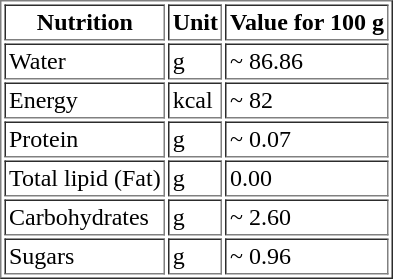<table border="1" cellpadding="2">
<tr>
<th scope="col">Nutrition</th>
<th scope="col">Unit</th>
<th scope="col">Value for 100 g</th>
</tr>
<tr>
<td>Water</td>
<td>g</td>
<td>~ 86.86</td>
</tr>
<tr>
<td>Energy</td>
<td>kcal</td>
<td>~ 82</td>
</tr>
<tr>
<td>Protein</td>
<td>g</td>
<td>~ 0.07</td>
</tr>
<tr>
<td>Total lipid (Fat)</td>
<td>g</td>
<td>0.00</td>
</tr>
<tr>
<td>Carbohydrates</td>
<td>g</td>
<td>~ 2.60</td>
</tr>
<tr>
<td>Sugars</td>
<td>g</td>
<td>~ 0.96</td>
</tr>
</table>
